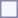<table style="border:1px solid #8888aa; background-color:#f7f8ff; padding:5px; font-size:95%; margin: 0px 12px 12px 0px;">
</table>
